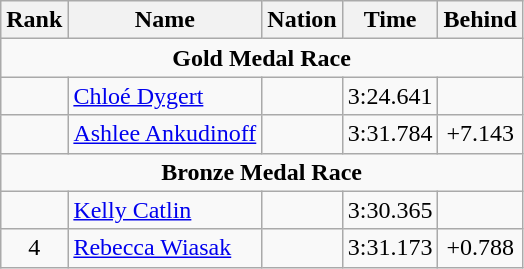<table class="wikitable" style="text-align:center">
<tr>
<th>Rank</th>
<th>Name</th>
<th>Nation</th>
<th>Time</th>
<th>Behind</th>
</tr>
<tr>
<td colspan=5><strong>Gold Medal Race</strong></td>
</tr>
<tr>
<td></td>
<td align=left><a href='#'>Chloé Dygert</a></td>
<td align=left></td>
<td>3:24.641</td>
<td></td>
</tr>
<tr>
<td></td>
<td align=left><a href='#'>Ashlee Ankudinoff</a></td>
<td align=left></td>
<td>3:31.784</td>
<td>+7.143</td>
</tr>
<tr>
<td colspan=5><strong>Bronze Medal Race</strong></td>
</tr>
<tr>
<td></td>
<td align=left><a href='#'>Kelly Catlin</a></td>
<td align=left></td>
<td>3:30.365</td>
<td></td>
</tr>
<tr>
<td>4</td>
<td align=left><a href='#'>Rebecca Wiasak</a></td>
<td align=left></td>
<td>3:31.173</td>
<td>+0.788</td>
</tr>
</table>
